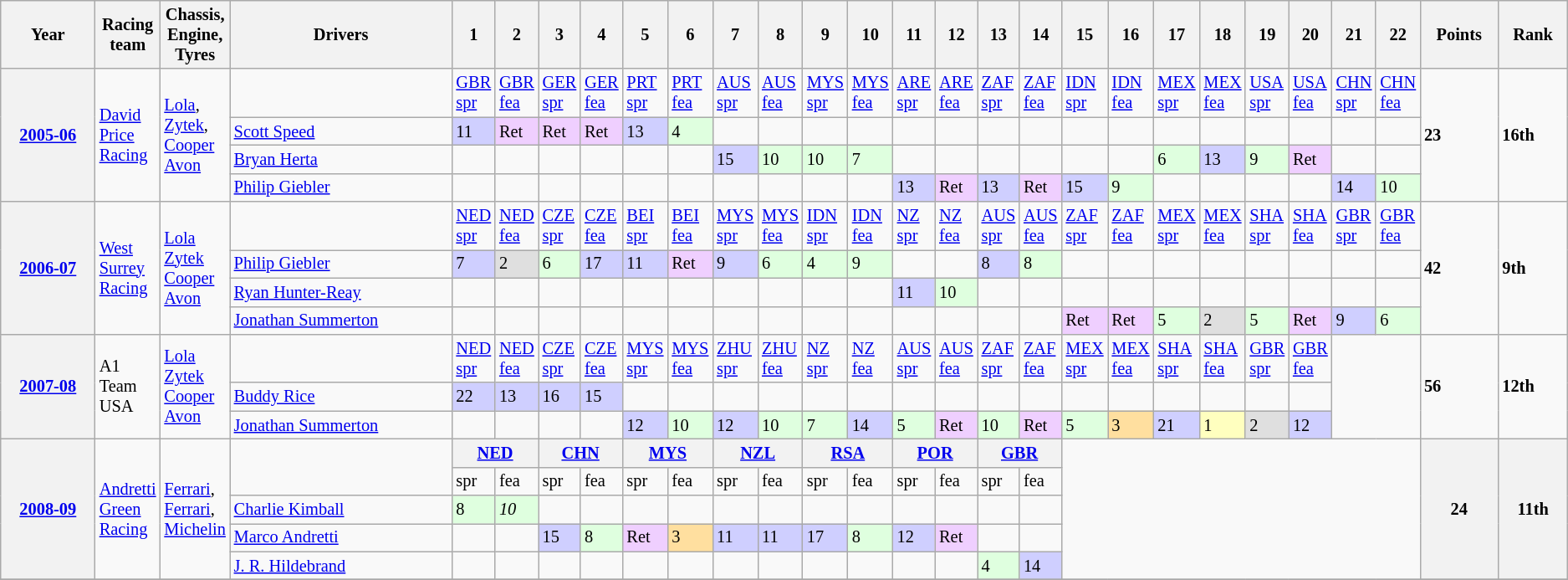<table class="wikitable" style="font-size: 85%">
<tr>
<th>Year</th>
<th width="4%">Racing<br>team</th>
<th width="4%">Chassis,<br>Engine,<br>Tyres</th>
<th>Drivers</th>
<th width="2%">1</th>
<th width="2%">2</th>
<th width="2%">3</th>
<th width="2%">4</th>
<th width="2%">5</th>
<th width="2%">6</th>
<th width="2%">7</th>
<th width="2%">8</th>
<th width="2%">9</th>
<th width="2%">10</th>
<th width="2%">11</th>
<th width="2%">12</th>
<th width="2%">13</th>
<th width="2%">14</th>
<th width="2%">15</th>
<th width="2%">16</th>
<th width="2%">17</th>
<th width="2%">18</th>
<th width="2%">19</th>
<th width="2%">20</th>
<th width="2%">21</th>
<th width="2%">22</th>
<th>Points</th>
<th>Rank</th>
</tr>
<tr>
<th rowspan=4><a href='#'>2005-06</a></th>
<td rowspan=4><a href='#'>David Price Racing</a></td>
<td rowspan=4><a href='#'>Lola</a>,<br><a href='#'>Zytek</a>,<br><a href='#'>Cooper Avon</a></td>
<td></td>
<td><a href='#'>GBR spr</a></td>
<td><a href='#'>GBR fea</a></td>
<td><a href='#'>GER spr</a></td>
<td><a href='#'>GER fea</a></td>
<td><a href='#'>PRT spr</a></td>
<td><a href='#'>PRT fea</a></td>
<td><a href='#'>AUS spr</a></td>
<td><a href='#'>AUS fea</a></td>
<td><a href='#'>MYS spr</a></td>
<td><a href='#'>MYS fea</a></td>
<td><a href='#'>ARE spr</a></td>
<td><a href='#'>ARE fea</a></td>
<td><a href='#'>ZAF spr</a></td>
<td><a href='#'>ZAF fea</a></td>
<td><a href='#'>IDN spr</a></td>
<td><a href='#'>IDN fea</a></td>
<td><a href='#'>MEX spr</a></td>
<td><a href='#'>MEX fea</a></td>
<td><a href='#'>USA spr</a></td>
<td><a href='#'>USA fea</a></td>
<td><a href='#'>CHN spr</a></td>
<td><a href='#'>CHN fea</a></td>
<td rowspan=4><strong>23</strong></td>
<td rowspan=4><strong>16th</strong></td>
</tr>
<tr>
<td><a href='#'>Scott Speed</a></td>
<td style="background:#CFCFFF;">11</td>
<td style="background:#EFCFFF;">Ret</td>
<td style="background:#EFCFFF;">Ret</td>
<td style="background:#EFCFFF;">Ret</td>
<td style="background:#CFCFFF;">13</td>
<td style="background:#DFFFDF;">4</td>
<td></td>
<td></td>
<td></td>
<td></td>
<td></td>
<td></td>
<td></td>
<td></td>
<td></td>
<td></td>
<td></td>
<td></td>
<td></td>
<td></td>
<td></td>
<td></td>
</tr>
<tr>
<td><a href='#'>Bryan Herta</a></td>
<td></td>
<td></td>
<td></td>
<td></td>
<td></td>
<td></td>
<td style="background:#CFCFFF;">15</td>
<td style="background:#DFFFDF;">10</td>
<td style="background:#DFFFDF;">10</td>
<td style="background:#DFFFDF;">7</td>
<td></td>
<td></td>
<td></td>
<td></td>
<td></td>
<td></td>
<td style="background:#DFFFDF;">6</td>
<td style="background:#CFCFFF;">13</td>
<td style="background:#DFFFDF;">9</td>
<td style="background:#EFCFFF;">Ret</td>
<td></td>
<td></td>
</tr>
<tr>
<td><a href='#'>Philip Giebler</a></td>
<td></td>
<td></td>
<td></td>
<td></td>
<td></td>
<td></td>
<td></td>
<td></td>
<td></td>
<td></td>
<td style="background:#CFCFFF;">13</td>
<td style="background:#EFCFFF;">Ret</td>
<td style="background:#CFCFFF;">13</td>
<td style="background:#EFCFFF;">Ret</td>
<td style="background:#CFCFFF;">15</td>
<td style="background:#DFFFDF;">9</td>
<td></td>
<td></td>
<td></td>
<td></td>
<td style="background:#CFCFFF;">14</td>
<td style="background:#DFFFDF;">10</td>
</tr>
<tr>
<th rowspan=4><a href='#'>2006-07</a></th>
<td rowspan=4><a href='#'>West Surrey Racing</a></td>
<td rowspan=4><a href='#'>Lola</a><br><a href='#'>Zytek</a><br><a href='#'>Cooper Avon</a></td>
<td></td>
<td><a href='#'>NED spr</a></td>
<td><a href='#'>NED fea</a></td>
<td><a href='#'>CZE spr</a></td>
<td><a href='#'>CZE fea</a></td>
<td><a href='#'>BEI spr</a></td>
<td><a href='#'>BEI fea</a></td>
<td><a href='#'>MYS spr</a></td>
<td><a href='#'>MYS fea</a></td>
<td><a href='#'>IDN spr</a></td>
<td><a href='#'>IDN fea</a></td>
<td><a href='#'>NZ spr</a></td>
<td><a href='#'>NZ fea</a></td>
<td><a href='#'>AUS spr</a></td>
<td><a href='#'>AUS fea</a></td>
<td><a href='#'>ZAF spr</a></td>
<td><a href='#'>ZAF fea</a></td>
<td><a href='#'>MEX spr</a></td>
<td><a href='#'>MEX fea</a></td>
<td><a href='#'>SHA spr</a></td>
<td><a href='#'>SHA fea</a></td>
<td><a href='#'>GBR spr</a></td>
<td><a href='#'>GBR fea</a></td>
<td rowspan=4><strong>42</strong></td>
<td rowspan=4><strong>9th</strong></td>
</tr>
<tr>
<td><a href='#'>Philip Giebler</a></td>
<td style="background:#CFCFFF;">7</td>
<td style="background:#DFDFDF;">2</td>
<td style="background:#DFFFDF;">6</td>
<td style="background:#CFCFFF;">17</td>
<td style="background:#CFCFFF;">11</td>
<td style="background:#EFCFFF;">Ret</td>
<td style="background:#CFCFFF;">9</td>
<td style="background:#DFFFDF;">6</td>
<td style="background:#DFFFDF;">4</td>
<td style="background:#DFFFDF;">9</td>
<td></td>
<td></td>
<td style="background:#CFCFFF;">8</td>
<td style="background:#DFFFDF;">8</td>
<td></td>
<td></td>
<td></td>
<td></td>
<td></td>
<td></td>
<td></td>
<td></td>
</tr>
<tr>
<td><a href='#'>Ryan Hunter-Reay</a></td>
<td></td>
<td></td>
<td></td>
<td></td>
<td></td>
<td></td>
<td></td>
<td></td>
<td></td>
<td></td>
<td style="background:#CFCFFF;">11</td>
<td style="background:#DFFFDF;">10</td>
<td></td>
<td></td>
<td></td>
<td></td>
<td></td>
<td></td>
<td></td>
<td></td>
<td></td>
<td></td>
</tr>
<tr>
<td><a href='#'>Jonathan Summerton</a></td>
<td></td>
<td></td>
<td></td>
<td></td>
<td></td>
<td></td>
<td></td>
<td></td>
<td></td>
<td></td>
<td></td>
<td></td>
<td></td>
<td></td>
<td style="background:#EFCFFF;">Ret</td>
<td style="background:#EFCFFF;">Ret</td>
<td style="background:#DFFFDF;">5</td>
<td style="background:#DFDFDF;">2</td>
<td style="background:#DFFFDF;">5</td>
<td style="background:#EFCFFF;">Ret</td>
<td style="background:#CFCFFF;">9</td>
<td style="background:#DFFFDF;">6</td>
</tr>
<tr>
<th rowspan=3><a href='#'>2007-08</a></th>
<td rowspan=3>A1 Team USA</td>
<td rowspan=3><a href='#'>Lola</a><br><a href='#'>Zytek</a><br><a href='#'>Cooper Avon</a></td>
<td></td>
<td><a href='#'>NED spr</a></td>
<td><a href='#'>NED fea</a></td>
<td><a href='#'>CZE spr</a></td>
<td><a href='#'>CZE fea</a></td>
<td><a href='#'>MYS spr</a></td>
<td><a href='#'>MYS fea</a></td>
<td><a href='#'>ZHU spr</a></td>
<td><a href='#'>ZHU fea</a></td>
<td><a href='#'>NZ spr</a></td>
<td><a href='#'>NZ fea</a></td>
<td><a href='#'>AUS spr</a></td>
<td><a href='#'>AUS fea</a></td>
<td><a href='#'>ZAF spr</a></td>
<td><a href='#'>ZAF fea</a></td>
<td><a href='#'>MEX spr</a></td>
<td><a href='#'>MEX fea</a></td>
<td><a href='#'>SHA spr</a></td>
<td><a href='#'>SHA fea</a></td>
<td><a href='#'>GBR spr</a></td>
<td><a href='#'>GBR fea</a></td>
<td rowspan=3 colspan=2></td>
<td rowspan=3><strong>56</strong></td>
<td rowspan=3><strong>12th</strong></td>
</tr>
<tr>
<td><a href='#'>Buddy Rice</a></td>
<td style="background:#CFCFFF;">22</td>
<td style="background:#CFCFFF;">13</td>
<td style="background:#CFCFFF;">16</td>
<td style="background:#CFCFFF;">15</td>
<td></td>
<td></td>
<td></td>
<td></td>
<td></td>
<td></td>
<td></td>
<td></td>
<td></td>
<td></td>
<td></td>
<td></td>
<td></td>
<td></td>
<td></td>
<td></td>
</tr>
<tr>
<td><a href='#'>Jonathan Summerton</a></td>
<td></td>
<td></td>
<td></td>
<td></td>
<td style="background:#CFCFFF;">12</td>
<td style="background:#DFFFDF;">10</td>
<td style="background:#CFCFFF;">12</td>
<td style="background:#DFFFDF;">10</td>
<td style="background:#DFFFDF;">7</td>
<td style="background:#CFCFFF;">14</td>
<td style="background:#DFFFDF;">5</td>
<td style="background:#EFCFFF;">Ret</td>
<td style="background:#DFFFDF;">10</td>
<td style="background:#EFCFFF;">Ret</td>
<td style="background:#DFFFDF;">5</td>
<td style="background:#FFDF9F;">3</td>
<td style="background:#CFCFFF;">21</td>
<td style="background:#FFFFBF;">1</td>
<td style="background:#DFDFDF;">2</td>
<td style="background:#CFCFFF;">12<br></td>
</tr>
<tr>
<th rowspan=5><a href='#'>2008-09</a></th>
<td rowspan=5><a href='#'>Andretti Green Racing</a></td>
<td rowspan=5><a href='#'>Ferrari</a>,<br><a href='#'>Ferrari</a>,<br><a href='#'>Michelin</a></td>
<td rowspan=2></td>
<th colspan=2><a href='#'>NED</a></th>
<th colspan=2><a href='#'>CHN</a></th>
<th colspan=2><a href='#'>MYS</a></th>
<th colspan=2><a href='#'>NZL</a></th>
<th colspan=2><a href='#'>RSA</a></th>
<th colspan=2><a href='#'>POR</a></th>
<th colspan=2><a href='#'>GBR</a></th>
<td colspan=8 rowspan=5></td>
<th rowspan=5>24</th>
<th rowspan=5>11th</th>
</tr>
<tr>
<td>spr</td>
<td>fea</td>
<td>spr</td>
<td>fea</td>
<td>spr</td>
<td>fea</td>
<td>spr</td>
<td>fea</td>
<td>spr</td>
<td>fea</td>
<td>spr</td>
<td>fea</td>
<td>spr</td>
<td>fea</td>
</tr>
<tr>
<td><a href='#'>Charlie Kimball</a></td>
<td style="background:#DFFFDF;">8</td>
<td style="background:#DFFFDF;"><em>10</em></td>
<td></td>
<td></td>
<td></td>
<td></td>
<td></td>
<td></td>
<td></td>
<td></td>
<td></td>
<td></td>
<td></td>
<td></td>
</tr>
<tr>
<td><a href='#'>Marco Andretti</a></td>
<td></td>
<td></td>
<td style="background:#CFCFFF;">15</td>
<td style="background:#DFFFDF;">8</td>
<td style="background:#EFCFFF;">Ret</td>
<td style="background:#FFDF9F;">3</td>
<td style="background:#CFCFFF;">11</td>
<td style="background:#CFCFFF;">11</td>
<td style="background:#CFCFFF;">17</td>
<td style="background:#DFFFDF;">8</td>
<td style="background:#CFCFFF;">12</td>
<td style="background:#EFCFFF;">Ret</td>
<td></td>
<td></td>
</tr>
<tr>
<td><a href='#'>J. R. Hildebrand</a></td>
<td></td>
<td></td>
<td></td>
<td></td>
<td></td>
<td></td>
<td></td>
<td></td>
<td></td>
<td></td>
<td></td>
<td></td>
<td style="background:#DFFFDF;">4</td>
<td style="background:#CFCFFF;">14</td>
</tr>
<tr>
</tr>
</table>
